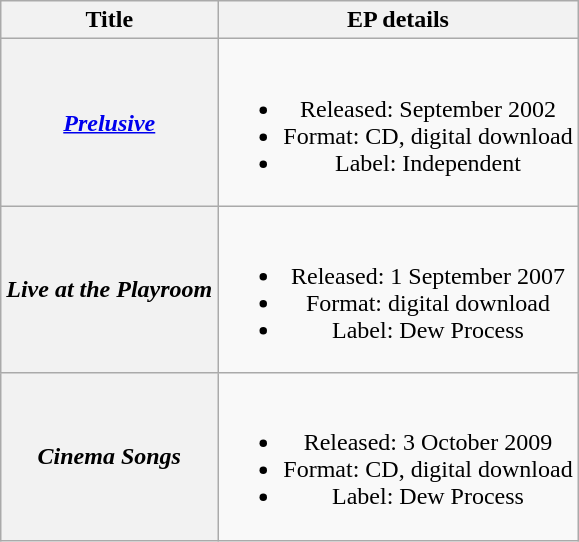<table class="wikitable plainrowheaders" style="text-align:center;">
<tr>
<th scope="col">Title</th>
<th scope="col">EP details</th>
</tr>
<tr>
<th scope="row"><em><a href='#'>Prelusive</a></em></th>
<td><br><ul><li>Released: September 2002</li><li>Format: CD, digital download</li><li>Label: Independent</li></ul></td>
</tr>
<tr>
<th scope="row"><em>Live at the Playroom</em></th>
<td><br><ul><li>Released: 1 September 2007</li><li>Format: digital download</li><li>Label: Dew Process</li></ul></td>
</tr>
<tr>
<th scope="row"><em>Cinema Songs</em></th>
<td><br><ul><li>Released: 3 October 2009</li><li>Format: CD, digital download</li><li>Label: Dew Process</li></ul></td>
</tr>
</table>
